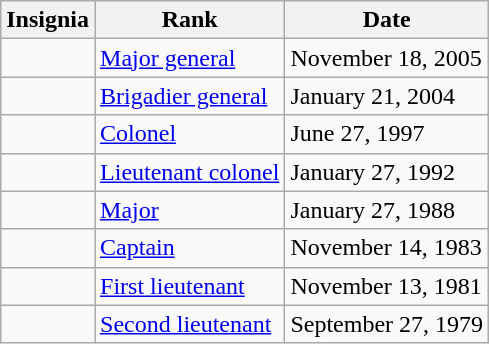<table class="wikitable">
<tr>
<th>Insignia</th>
<th>Rank</th>
<th>Date</th>
</tr>
<tr>
<td></td>
<td><a href='#'>Major general</a></td>
<td>November 18, 2005</td>
</tr>
<tr>
<td></td>
<td><a href='#'>Brigadier general</a></td>
<td>January 21, 2004</td>
</tr>
<tr>
<td></td>
<td><a href='#'>Colonel</a></td>
<td>June 27, 1997</td>
</tr>
<tr>
<td></td>
<td><a href='#'>Lieutenant colonel</a></td>
<td>January 27, 1992</td>
</tr>
<tr>
<td></td>
<td><a href='#'>Major</a></td>
<td>January 27, 1988</td>
</tr>
<tr>
<td></td>
<td><a href='#'>Captain</a></td>
<td>November 14, 1983</td>
</tr>
<tr>
<td></td>
<td><a href='#'>First lieutenant</a></td>
<td>November 13, 1981</td>
</tr>
<tr>
<td></td>
<td><a href='#'>Second lieutenant</a></td>
<td>September 27, 1979</td>
</tr>
</table>
